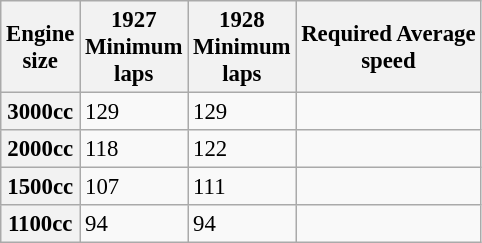<table class="wikitable" style="font-size: 95%">
<tr>
<th>Engine<br> size</th>
<th>1927<br>Minimum<br> laps</th>
<th>1928<br>Minimum<br> laps</th>
<th>Required Average<br> speed</th>
</tr>
<tr>
<th>3000cc</th>
<td>129</td>
<td>129</td>
<td></td>
</tr>
<tr>
<th>2000cc</th>
<td>118</td>
<td>122</td>
<td></td>
</tr>
<tr>
<th>1500cc</th>
<td>107</td>
<td>111</td>
<td></td>
</tr>
<tr>
<th>1100cc</th>
<td>94</td>
<td>94</td>
<td></td>
</tr>
</table>
